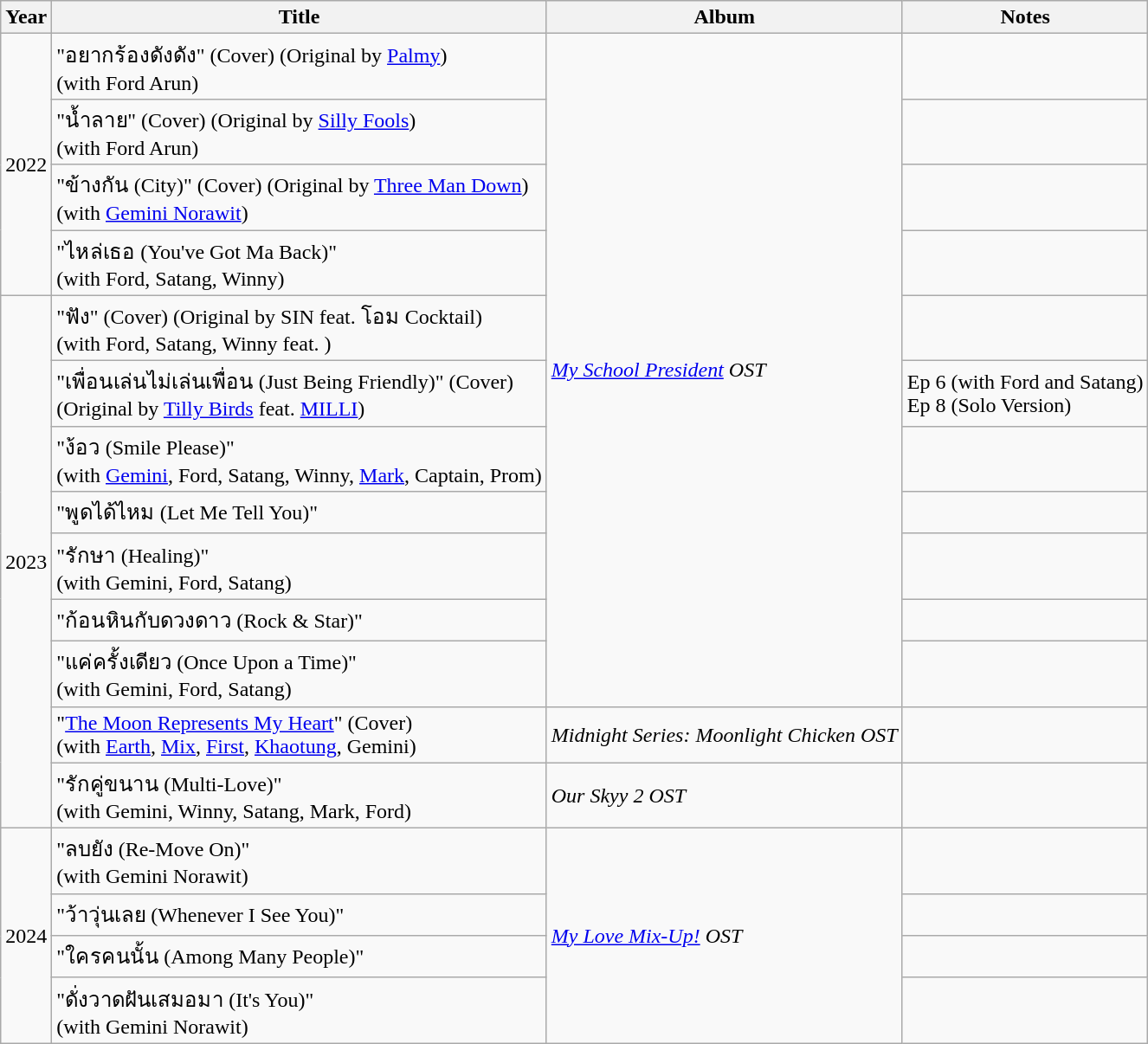<table class="wikitable sortable">
<tr>
<th scope="col">Year</th>
<th scope="col">Title</th>
<th scope="col">Album</th>
<th scope="col" class="unsortable">Notes</th>
</tr>
<tr>
<td rowspan="4">2022</td>
<td>"อยากร้องดังดัง" (Cover) <span>(Original by <a href='#'>Palmy</a>)</span><br><span>(with Ford Arun)</span></td>
<td rowspan="11"><em><a href='#'>My School President</a> OST</em></td>
<td></td>
</tr>
<tr>
<td>"น้ำลาย" (Cover) <span>(Original by <a href='#'>Silly Fools</a>)</span><br><span>(with Ford Arun)</span></td>
<td></td>
</tr>
<tr>
<td>"ข้างกัน (City)" (Cover) <span>(Original by <a href='#'>Three Man Down</a>)</span><br><span>(with <a href='#'>Gemini Norawit</a>)</span></td>
<td></td>
</tr>
<tr>
<td>"ไหล่เธอ (You've Got Ma Back)"<br><span>(with Ford, Satang, Winny)</span></td>
<td></td>
</tr>
<tr>
<td rowspan="9">2023</td>
<td>"ฟัง" (Cover) <span>(Original by SIN feat. โอม Cocktail)</span><br><span>(with Ford, Satang, Winny feat. )</span></td>
<td></td>
</tr>
<tr>
<td>"เพื่อนเล่นไม่เล่นเพื่อน (Just Being Friendly)" (Cover)<br><span>(Original by <a href='#'>Tilly Birds</a> feat. <a href='#'>MILLI</a>)</span></td>
<td>Ep 6 <span>(with Ford and Satang)</span><br>Ep 8 <span>(Solo Version)</span></td>
</tr>
<tr>
<td>"ง้อว (Smile Please)"<br><span>(with <a href='#'>Gemini</a>, Ford, Satang, Winny, <a href='#'>Mark</a>, Captain, Prom)</span></td>
<td></td>
</tr>
<tr>
<td>"พูดได้ไหม (Let Me Tell You)"</td>
<td></td>
</tr>
<tr>
<td>"รักษา (Healing)"<br><span>(with Gemini, Ford, Satang)</span></td>
<td></td>
</tr>
<tr>
<td>"ก้อนหินกับดวงดาว (Rock & Star)"</td>
<td></td>
</tr>
<tr>
<td>"แค่ครั้งเดียว (Once Upon a Time)"<br><span>(with Gemini, Ford, Satang)</span></td>
<td></td>
</tr>
<tr>
<td>"<a href='#'>The Moon Represents My Heart</a>" (Cover)<span><br>(with <a href='#'>Earth</a>, <a href='#'>Mix</a>, <a href='#'>First</a>, <a href='#'>Khaotung</a>, Gemini)</span></td>
<td><em>Midnight Series: Moonlight Chicken OST</em></td>
<td></td>
</tr>
<tr>
<td>"รักคู่ขนาน (Multi-Love)"<br><span>(with Gemini, Winny, Satang, Mark, Ford)</span></td>
<td><em>Our Skyy 2 OST</em></td>
<td></td>
</tr>
<tr>
<td rowspan="4">2024</td>
<td>"ลบยัง (Re-Move On)"<br><span>(with Gemini Norawit)</span></td>
<td rowspan="4"><em><a href='#'>My Love Mix-Up!</a> OST</em></td>
<td></td>
</tr>
<tr>
<td>"ว้าวุ่นเลย (Whenever I See You)"</td>
<td></td>
</tr>
<tr>
<td>"ใครคนนั้น (Among Many People)"</td>
<td></td>
</tr>
<tr>
<td>"ดั่งวาดฝันเสมอมา (It's You)"<br><span>(with Gemini Norawit)</span></td>
<td></td>
</tr>
</table>
